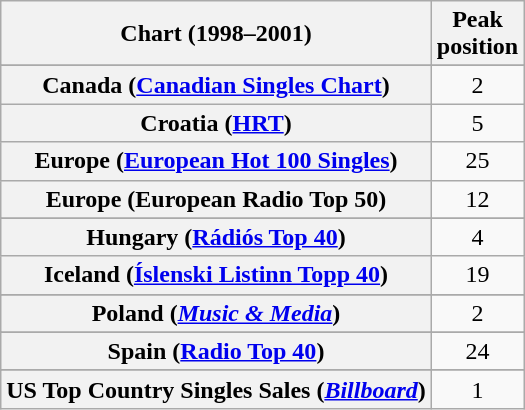<table class="wikitable sortable plainrowheaders" style="text-align:center">
<tr>
<th align="center">Chart (1998–2001)</th>
<th align="center">Peak<br>position</th>
</tr>
<tr>
</tr>
<tr>
</tr>
<tr>
</tr>
<tr>
</tr>
<tr>
</tr>
<tr>
<th scope="row">Canada (<a href='#'>Canadian Singles Chart</a>)</th>
<td>2</td>
</tr>
<tr>
<th scope="row">Croatia (<a href='#'>HRT</a>)</th>
<td>5</td>
</tr>
<tr>
<th scope="row">Europe (<a href='#'>European Hot 100 Singles</a>)</th>
<td>25</td>
</tr>
<tr>
<th scope="row">Europe (European Radio Top 50)</th>
<td>12</td>
</tr>
<tr>
</tr>
<tr>
</tr>
<tr>
<th scope="row">Hungary (<a href='#'>Rádiós Top 40</a>)</th>
<td>4</td>
</tr>
<tr>
<th scope="row">Iceland (<a href='#'>Íslenski Listinn Topp 40</a>)</th>
<td>19</td>
</tr>
<tr>
</tr>
<tr>
</tr>
<tr>
</tr>
<tr>
</tr>
<tr>
<th scope="row">Poland (<em><a href='#'>Music & Media</a></em>)</th>
<td>2</td>
</tr>
<tr>
</tr>
<tr>
<th scope="row">Spain (<a href='#'>Radio Top 40</a>)</th>
<td>24</td>
</tr>
<tr>
</tr>
<tr>
</tr>
<tr>
</tr>
<tr>
</tr>
<tr>
</tr>
<tr>
</tr>
<tr>
</tr>
<tr>
</tr>
<tr>
</tr>
<tr>
</tr>
<tr>
<th scope="row" rowheader=true">US Top Country Singles Sales (<em><a href='#'>Billboard</a></em>)<br></th>
<td align="center">1</td>
</tr>
</table>
